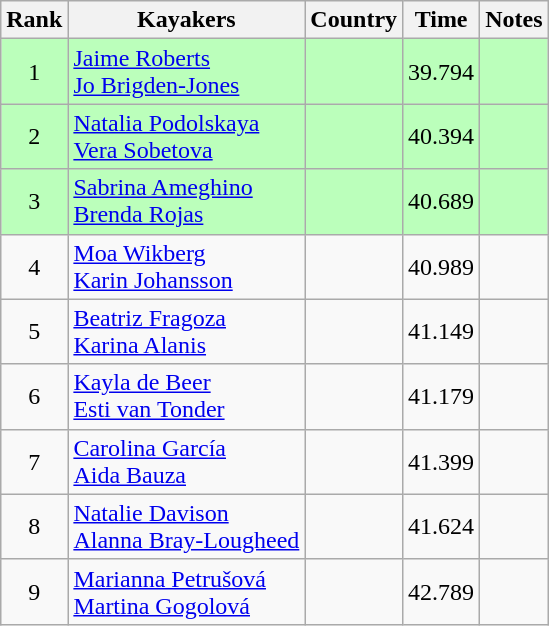<table class="wikitable" style="text-align:center">
<tr>
<th>Rank</th>
<th>Kayakers</th>
<th>Country</th>
<th>Time</th>
<th>Notes</th>
</tr>
<tr bgcolor=bbffbb>
<td>1</td>
<td align="left"><a href='#'>Jaime Roberts</a><br><a href='#'>Jo Brigden-Jones</a></td>
<td align="left"></td>
<td>39.794</td>
<td></td>
</tr>
<tr bgcolor=bbffbb>
<td>2</td>
<td align="left"><a href='#'>Natalia Podolskaya</a><br><a href='#'>Vera Sobetova</a></td>
<td align="left"></td>
<td>40.394</td>
<td></td>
</tr>
<tr bgcolor=bbffbb>
<td>3</td>
<td align="left"><a href='#'>Sabrina Ameghino</a><br><a href='#'>Brenda Rojas</a></td>
<td align="left"></td>
<td>40.689</td>
<td></td>
</tr>
<tr>
<td>4</td>
<td align="left"><a href='#'>Moa Wikberg</a><br><a href='#'>Karin Johansson</a></td>
<td align="left"></td>
<td>40.989</td>
<td></td>
</tr>
<tr>
<td>5</td>
<td align="left"><a href='#'>Beatriz Fragoza</a><br><a href='#'>Karina Alanis</a></td>
<td align="left"></td>
<td>41.149</td>
<td></td>
</tr>
<tr>
<td>6</td>
<td align="left"><a href='#'>Kayla de Beer</a><br><a href='#'>Esti van Tonder</a></td>
<td align="left"></td>
<td>41.179</td>
<td></td>
</tr>
<tr>
<td>7</td>
<td align="left"><a href='#'>Carolina García</a><br><a href='#'>Aida Bauza</a></td>
<td align="left"></td>
<td>41.399</td>
<td></td>
</tr>
<tr>
<td>8</td>
<td align="left"><a href='#'>Natalie Davison</a><br><a href='#'>Alanna Bray-Lougheed</a></td>
<td align="left"></td>
<td>41.624</td>
<td></td>
</tr>
<tr>
<td>9</td>
<td align="left"><a href='#'>Marianna Petrušová</a><br><a href='#'>Martina Gogolová</a></td>
<td align="left"></td>
<td>42.789</td>
<td></td>
</tr>
</table>
